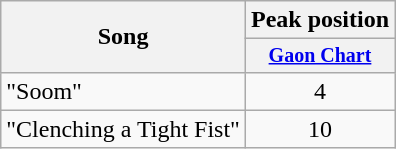<table class="wikitable sortable" style="text-align:center;">
<tr>
<th rowspan="2">Song</th>
<th colspan="9">Peak position</th>
</tr>
<tr style="font-size:smaller;">
<th><a href='#'>Gaon Chart</a></th>
</tr>
<tr>
<td align="left">"Soom"</td>
<td>4</td>
</tr>
<tr>
<td align="left">"Clenching a Tight Fist"</td>
<td>10</td>
</tr>
</table>
